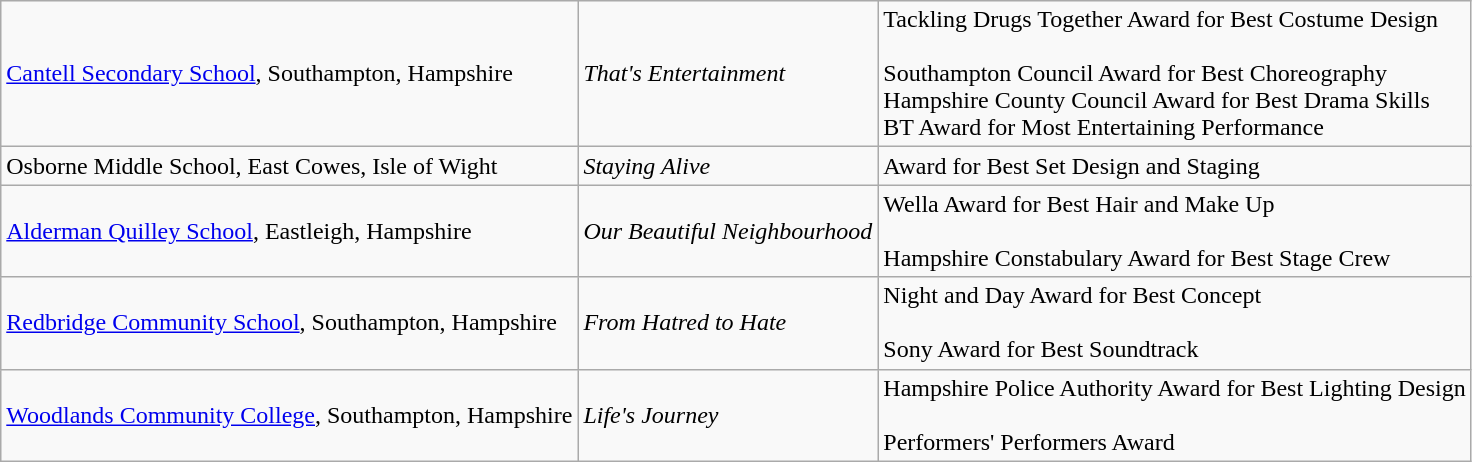<table class="wikitable">
<tr>
<td><a href='#'>Cantell Secondary School</a>, Southampton, Hampshire</td>
<td><em>That's Entertainment</em></td>
<td>Tackling Drugs Together Award for Best Costume Design<br><br>Southampton Council Award for Best Choreography<br>
Hampshire County Council Award for Best Drama Skills<br>
BT Award for Most Entertaining Performance</td>
</tr>
<tr>
<td>Osborne Middle School, East Cowes, Isle of Wight</td>
<td><em>Staying Alive</em></td>
<td>Award for Best Set Design and Staging</td>
</tr>
<tr>
<td><a href='#'>Alderman Quilley School</a>, Eastleigh, Hampshire</td>
<td><em>Our Beautiful Neighbourhood</em></td>
<td>Wella Award for Best Hair and Make Up<br><br>Hampshire Constabulary Award for Best Stage Crew</td>
</tr>
<tr>
<td><a href='#'>Redbridge Community School</a>, Southampton, Hampshire</td>
<td><em>From Hatred to Hate</em></td>
<td>Night and Day Award for Best Concept<br><br>Sony Award for Best Soundtrack</td>
</tr>
<tr>
<td><a href='#'>Woodlands Community College</a>, Southampton, Hampshire</td>
<td><em>Life's Journey</em></td>
<td>Hampshire Police Authority Award for Best Lighting Design<br><br>Performers' Performers Award</td>
</tr>
</table>
